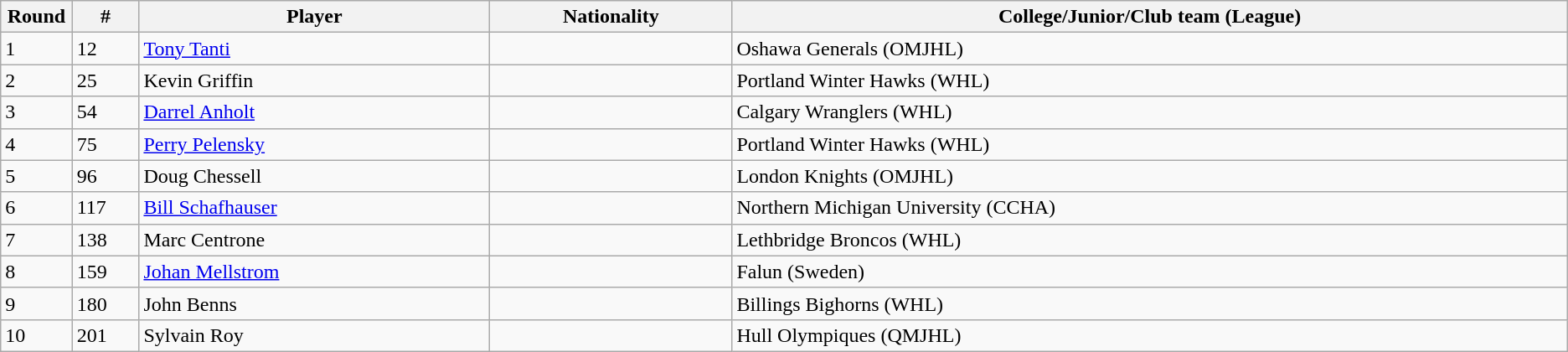<table class="wikitable">
<tr align="center">
<th bgcolor="#DDDDFF" width="4.0%">Round</th>
<th bgcolor="#DDDDFF" width="4.0%">#</th>
<th bgcolor="#DDDDFF" width="21.0%">Player</th>
<th bgcolor="#DDDDFF" width="14.5%">Nationality</th>
<th bgcolor="#DDDDFF" width="50.0%">College/Junior/Club team (League)</th>
</tr>
<tr>
<td>1</td>
<td>12</td>
<td><a href='#'>Tony Tanti</a></td>
<td></td>
<td>Oshawa Generals (OMJHL)</td>
</tr>
<tr>
<td>2</td>
<td>25</td>
<td>Kevin Griffin</td>
<td></td>
<td>Portland Winter Hawks (WHL)</td>
</tr>
<tr>
<td>3</td>
<td>54</td>
<td><a href='#'>Darrel Anholt</a></td>
<td></td>
<td>Calgary Wranglers (WHL)</td>
</tr>
<tr>
<td>4</td>
<td>75</td>
<td><a href='#'>Perry Pelensky</a></td>
<td></td>
<td>Portland Winter Hawks (WHL)</td>
</tr>
<tr>
<td>5</td>
<td>96</td>
<td>Doug Chessell</td>
<td></td>
<td>London Knights (OMJHL)</td>
</tr>
<tr>
<td>6</td>
<td>117</td>
<td><a href='#'>Bill Schafhauser</a></td>
<td></td>
<td>Northern Michigan University (CCHA)</td>
</tr>
<tr>
<td>7</td>
<td>138</td>
<td>Marc Centrone</td>
<td></td>
<td>Lethbridge Broncos (WHL)</td>
</tr>
<tr>
<td>8</td>
<td>159</td>
<td><a href='#'>Johan Mellstrom</a></td>
<td></td>
<td>Falun (Sweden)</td>
</tr>
<tr>
<td>9</td>
<td>180</td>
<td>John Benns</td>
<td></td>
<td>Billings Bighorns (WHL)</td>
</tr>
<tr>
<td>10</td>
<td>201</td>
<td>Sylvain Roy</td>
<td></td>
<td>Hull Olympiques (QMJHL)</td>
</tr>
</table>
